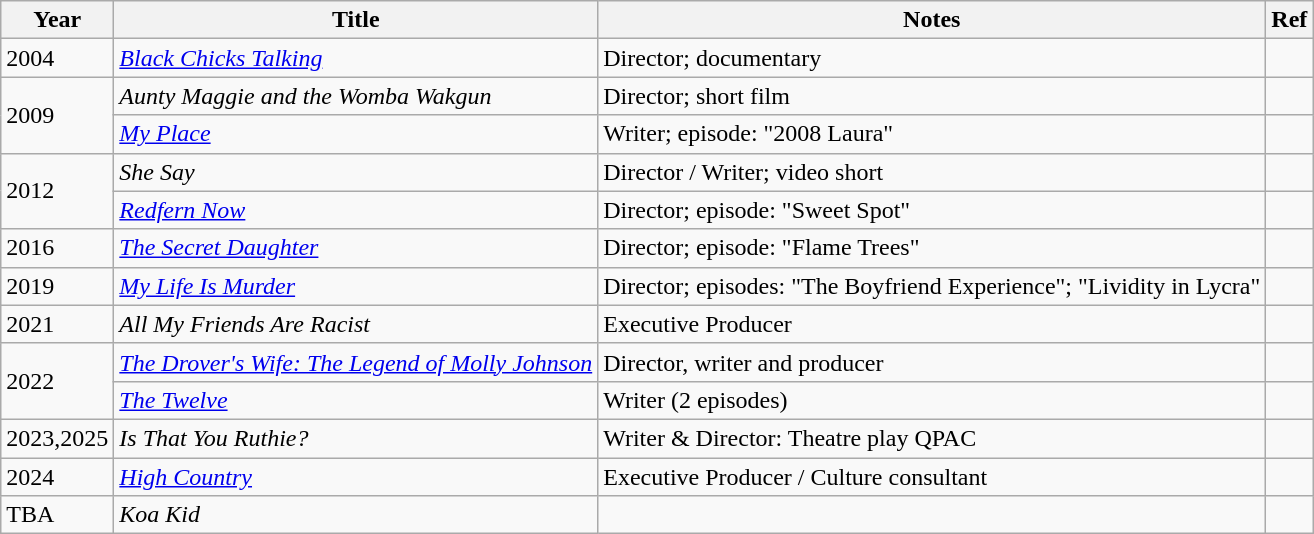<table class="wikitable sortable">
<tr>
<th>Year</th>
<th>Title</th>
<th class="unsortable">Notes</th>
<th>Ref</th>
</tr>
<tr>
<td>2004</td>
<td><em><a href='#'>Black Chicks Talking</a></em></td>
<td>Director; documentary</td>
<td></td>
</tr>
<tr>
<td rowspan="2">2009</td>
<td><em>Aunty Maggie and the Womba Wakgun</em></td>
<td>Director; short film</td>
<td></td>
</tr>
<tr>
<td><em><a href='#'>My Place</a></em></td>
<td>Writer; episode: "2008 Laura"</td>
<td></td>
</tr>
<tr>
<td rowspan="2">2012</td>
<td><em>She Say</em></td>
<td>Director / Writer; video short</td>
<td></td>
</tr>
<tr>
<td><em><a href='#'>Redfern Now</a></em></td>
<td>Director; episode: "Sweet Spot"</td>
<td></td>
</tr>
<tr>
<td>2016</td>
<td><em><a href='#'>The Secret Daughter</a></em></td>
<td>Director; episode: "Flame Trees"</td>
<td></td>
</tr>
<tr>
<td>2019</td>
<td><em><a href='#'>My Life Is Murder</a></em></td>
<td>Director; episodes: "The Boyfriend Experience"; "Lividity in Lycra"</td>
<td></td>
</tr>
<tr>
<td>2021</td>
<td><em>All My Friends Are Racist</em></td>
<td>Executive Producer</td>
<td></td>
</tr>
<tr>
<td rowspan="2">2022</td>
<td><em><a href='#'>The Drover's Wife: The Legend of Molly Johnson</a></em></td>
<td>Director, writer and producer</td>
<td></td>
</tr>
<tr>
<td><em><a href='#'>The Twelve</a></em></td>
<td>Writer (2 episodes)</td>
<td></td>
</tr>
<tr>
<td>2023,2025</td>
<td><em>Is That You Ruthie?</em></td>
<td>Writer & Director: Theatre play QPAC</td>
<td></td>
</tr>
<tr>
<td>2024</td>
<td><em><a href='#'>High Country</a></em></td>
<td>Executive Producer / Culture consultant</td>
<td></td>
</tr>
<tr>
<td>TBA</td>
<td><em>Koa Kid</em></td>
<td></td>
<td></td>
</tr>
</table>
